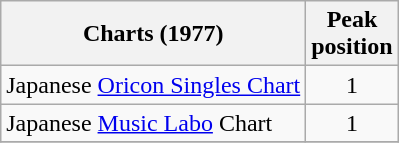<table class="wikitable">
<tr>
<th>Charts (1977)</th>
<th>Peak<br>position</th>
</tr>
<tr>
<td>Japanese <a href='#'>Oricon Singles Chart</a></td>
<td align="center">1</td>
</tr>
<tr>
<td>Japanese <a href='#'>Music Labo</a> Chart</td>
<td align="center">1</td>
</tr>
<tr>
</tr>
</table>
